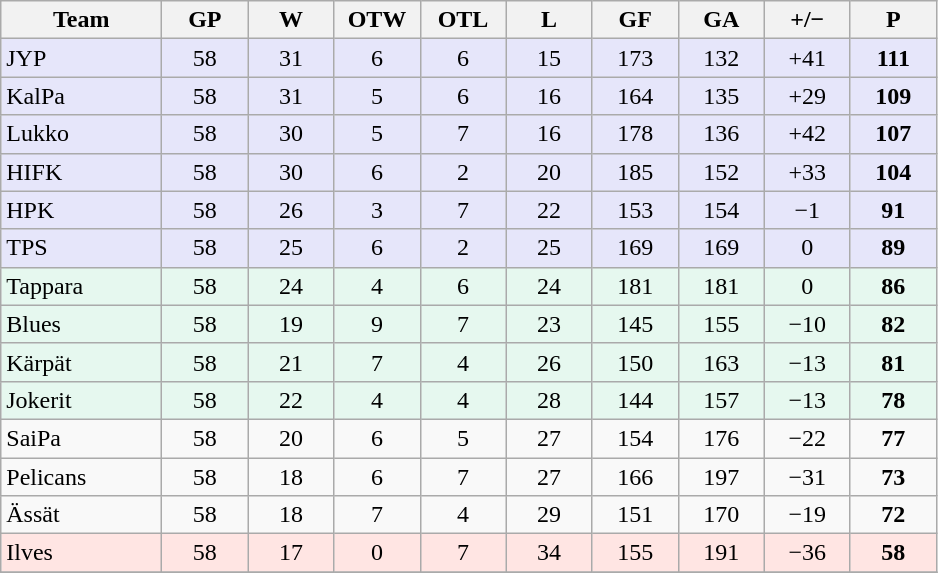<table class="wikitable sortable" style="text-align:center;">
<tr>
<th width=100px>Team</th>
<th width=50px>GP</th>
<th width=50px>W</th>
<th width=50px>OTW</th>
<th width=50px>OTL</th>
<th width=50px>L</th>
<th width=50px>GF</th>
<th width=50px>GA</th>
<th width=50px>+/−</th>
<th width=50px>P</th>
</tr>
<tr bgcolor="#e6e6fa">
<td align=left>JYP</td>
<td>58</td>
<td>31</td>
<td>6</td>
<td>6</td>
<td>15</td>
<td>173</td>
<td>132</td>
<td>+41</td>
<td><strong>111</strong></td>
</tr>
<tr bgcolor="#e6e6fa">
<td align=left>KalPa</td>
<td>58</td>
<td>31</td>
<td>5</td>
<td>6</td>
<td>16</td>
<td>164</td>
<td>135</td>
<td>+29</td>
<td><strong>109</strong></td>
</tr>
<tr bgcolor="#e6e6fa">
<td align=left>Lukko</td>
<td>58</td>
<td>30</td>
<td>5</td>
<td>7</td>
<td>16</td>
<td>178</td>
<td>136</td>
<td>+42</td>
<td><strong>107</strong></td>
</tr>
<tr bgcolor="#e6e6fa">
<td align=left>HIFK</td>
<td>58</td>
<td>30</td>
<td>6</td>
<td>2</td>
<td>20</td>
<td>185</td>
<td>152</td>
<td>+33</td>
<td><strong>104</strong></td>
</tr>
<tr bgcolor="#e6e6fa">
<td align=left>HPK</td>
<td>58</td>
<td>26</td>
<td>3</td>
<td>7</td>
<td>22</td>
<td>153</td>
<td>154</td>
<td>−1</td>
<td><strong>91</strong></td>
</tr>
<tr bgcolor="#e6e6fa">
<td align=left>TPS</td>
<td>58</td>
<td>25</td>
<td>6</td>
<td>2</td>
<td>25</td>
<td>169</td>
<td>169</td>
<td>0</td>
<td><strong>89</strong></td>
</tr>
<tr bgcolor="#e6f8ef">
<td align=left>Tappara</td>
<td>58</td>
<td>24</td>
<td>4</td>
<td>6</td>
<td>24</td>
<td>181</td>
<td>181</td>
<td>0</td>
<td><strong>86</strong></td>
</tr>
<tr bgcolor="#e6f8ef">
<td align=left>Blues</td>
<td>58</td>
<td>19</td>
<td>9</td>
<td>7</td>
<td>23</td>
<td>145</td>
<td>155</td>
<td>−10</td>
<td><strong>82</strong></td>
</tr>
<tr bgcolor="#e6f8ef">
<td align=left>Kärpät</td>
<td>58</td>
<td>21</td>
<td>7</td>
<td>4</td>
<td>26</td>
<td>150</td>
<td>163</td>
<td>−13</td>
<td><strong>81</strong></td>
</tr>
<tr bgcolor="#e6f8ef">
<td align=left>Jokerit</td>
<td>58</td>
<td>22</td>
<td>4</td>
<td>4</td>
<td>28</td>
<td>144</td>
<td>157</td>
<td>−13</td>
<td><strong>78</strong></td>
</tr>
<tr>
<td align=left>SaiPa</td>
<td>58</td>
<td>20</td>
<td>6</td>
<td>5</td>
<td>27</td>
<td>154</td>
<td>176</td>
<td>−22</td>
<td><strong>77</strong></td>
</tr>
<tr>
<td align=left>Pelicans</td>
<td>58</td>
<td>18</td>
<td>6</td>
<td>7</td>
<td>27</td>
<td>166</td>
<td>197</td>
<td>−31</td>
<td><strong>73</strong></td>
</tr>
<tr>
<td align=left>Ässät</td>
<td>58</td>
<td>18</td>
<td>7</td>
<td>4</td>
<td>29</td>
<td>151</td>
<td>170</td>
<td>−19</td>
<td><strong>72</strong></td>
</tr>
<tr bgcolor="#ffe5e3">
<td align=left>Ilves</td>
<td>58</td>
<td>17</td>
<td>0</td>
<td>7</td>
<td>34</td>
<td>155</td>
<td>191</td>
<td>−36</td>
<td><strong>58</strong></td>
</tr>
<tr>
</tr>
</table>
